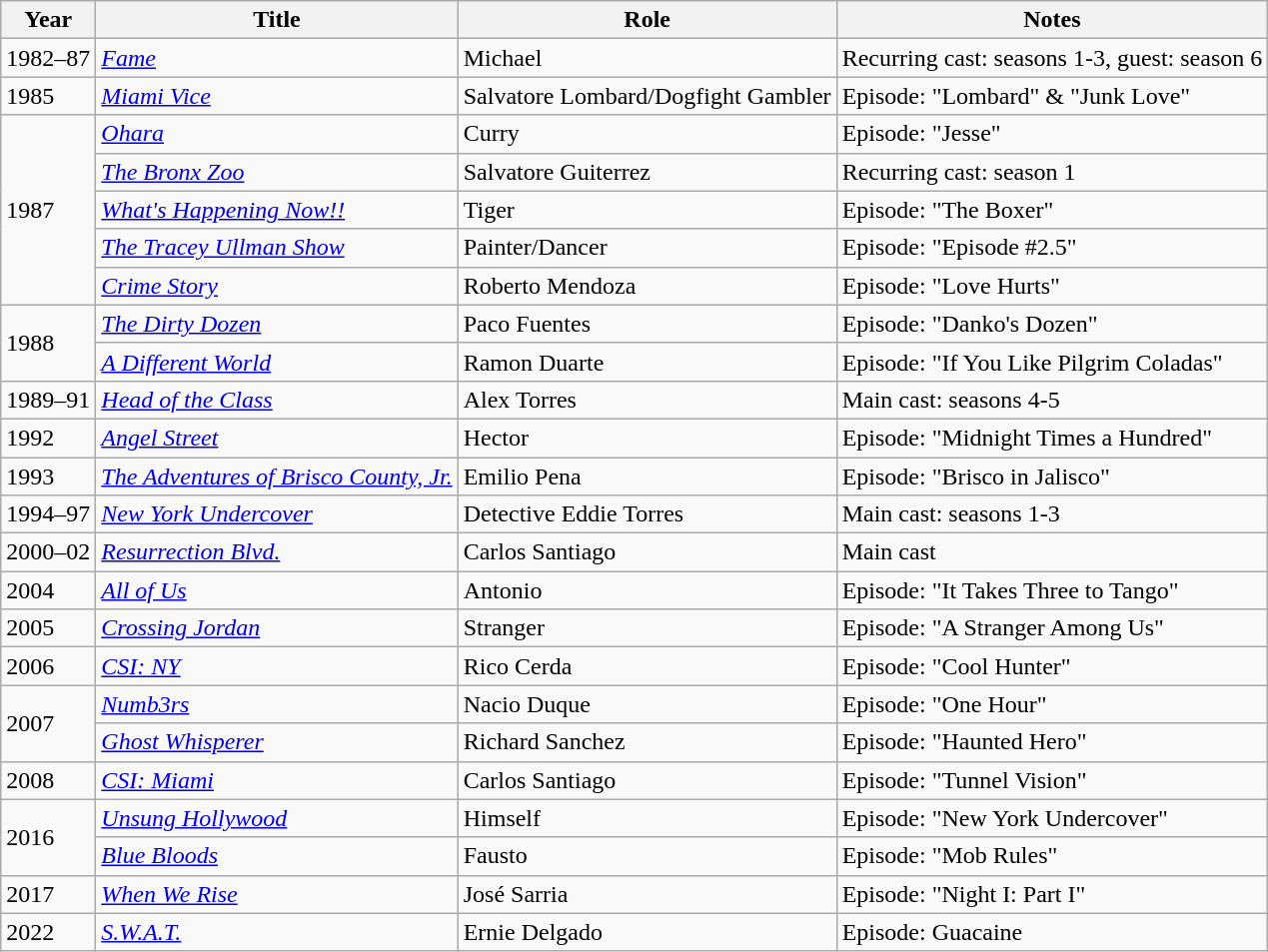<table class="wikitable sortable">
<tr>
<th>Year</th>
<th>Title</th>
<th>Role</th>
<th>Notes</th>
</tr>
<tr>
<td>1982–87</td>
<td><em><a href='#'>Fame</a></em></td>
<td>Michael</td>
<td>Recurring cast: seasons 1-3, guest: season 6</td>
</tr>
<tr>
<td>1985</td>
<td><em><a href='#'>Miami Vice</a></em></td>
<td>Salvatore Lombard/Dogfight Gambler</td>
<td>Episode: "Lombard" & "Junk Love"</td>
</tr>
<tr>
<td rowspan=5>1987</td>
<td><em><a href='#'>Ohara</a></em></td>
<td>Curry</td>
<td>Episode: "Jesse"</td>
</tr>
<tr>
<td><em><a href='#'>The Bronx Zoo</a></em></td>
<td>Salvatore Guiterrez</td>
<td>Recurring cast: season 1</td>
</tr>
<tr>
<td><em><a href='#'>What's Happening Now!!</a></em></td>
<td>Tiger</td>
<td>Episode: "The Boxer"</td>
</tr>
<tr>
<td><em><a href='#'>The Tracey Ullman Show</a></em></td>
<td>Painter/Dancer</td>
<td>Episode: "Episode #2.5"</td>
</tr>
<tr>
<td><em><a href='#'>Crime Story</a></em></td>
<td>Roberto Mendoza</td>
<td>Episode: "Love Hurts"</td>
</tr>
<tr>
<td rowspan=2>1988</td>
<td><em><a href='#'>The Dirty Dozen</a></em></td>
<td>Paco Fuentes</td>
<td>Episode: "Danko's Dozen"</td>
</tr>
<tr>
<td><em><a href='#'>A Different World</a></em></td>
<td>Ramon Duarte</td>
<td>Episode: "If You Like Pilgrim Coladas"</td>
</tr>
<tr>
<td>1989–91</td>
<td><em><a href='#'>Head of the Class</a></em></td>
<td>Alex Torres</td>
<td>Main cast: seasons 4-5</td>
</tr>
<tr>
<td>1992</td>
<td><em><a href='#'>Angel Street</a></em></td>
<td>Hector</td>
<td>Episode: "Midnight Times a Hundred"</td>
</tr>
<tr>
<td>1993</td>
<td><em><a href='#'>The Adventures of Brisco County, Jr.</a></em></td>
<td>Emilio Pena</td>
<td>Episode: "Brisco in Jalisco"</td>
</tr>
<tr>
<td>1994–97</td>
<td><em><a href='#'>New York Undercover</a></em></td>
<td>Detective Eddie Torres</td>
<td>Main cast: seasons 1-3</td>
</tr>
<tr>
<td>2000–02</td>
<td><em><a href='#'>Resurrection Blvd.</a></em></td>
<td>Carlos Santiago</td>
<td>Main cast</td>
</tr>
<tr>
<td>2004</td>
<td><em><a href='#'>All of Us</a></em></td>
<td>Antonio</td>
<td>Episode: "It Takes Three to Tango"</td>
</tr>
<tr>
<td>2005</td>
<td><em><a href='#'>Crossing Jordan</a></em></td>
<td>Stranger</td>
<td>Episode: "A Stranger Among Us"</td>
</tr>
<tr>
<td>2006</td>
<td><em><a href='#'>CSI: NY</a></em></td>
<td>Rico Cerda</td>
<td>Episode: "Cool Hunter"</td>
</tr>
<tr>
<td rowspan=2>2007</td>
<td><em><a href='#'>Numb3rs</a></em></td>
<td>Nacio Duque</td>
<td>Episode: "One Hour"</td>
</tr>
<tr>
<td><em><a href='#'>Ghost Whisperer</a></em></td>
<td>Richard Sanchez</td>
<td>Episode: "Haunted Hero"</td>
</tr>
<tr>
<td>2008</td>
<td><em><a href='#'>CSI: Miami</a></em></td>
<td>Carlos Santiago</td>
<td>Episode: "Tunnel Vision"</td>
</tr>
<tr>
<td rowspan=2>2016</td>
<td><em><a href='#'>Unsung Hollywood</a></em></td>
<td>Himself</td>
<td>Episode: "New York Undercover"</td>
</tr>
<tr>
<td><em><a href='#'>Blue Bloods</a></em></td>
<td>Fausto</td>
<td>Episode: "Mob Rules"</td>
</tr>
<tr>
<td>2017</td>
<td><em><a href='#'>When We Rise</a></em></td>
<td>José Sarria</td>
<td>Episode: "Night I: Part I"</td>
</tr>
<tr>
<td>2022</td>
<td><em><a href='#'>S.W.A.T.</a></em></td>
<td>Ernie Delgado</td>
<td>Episode: Guacaine</td>
</tr>
</table>
